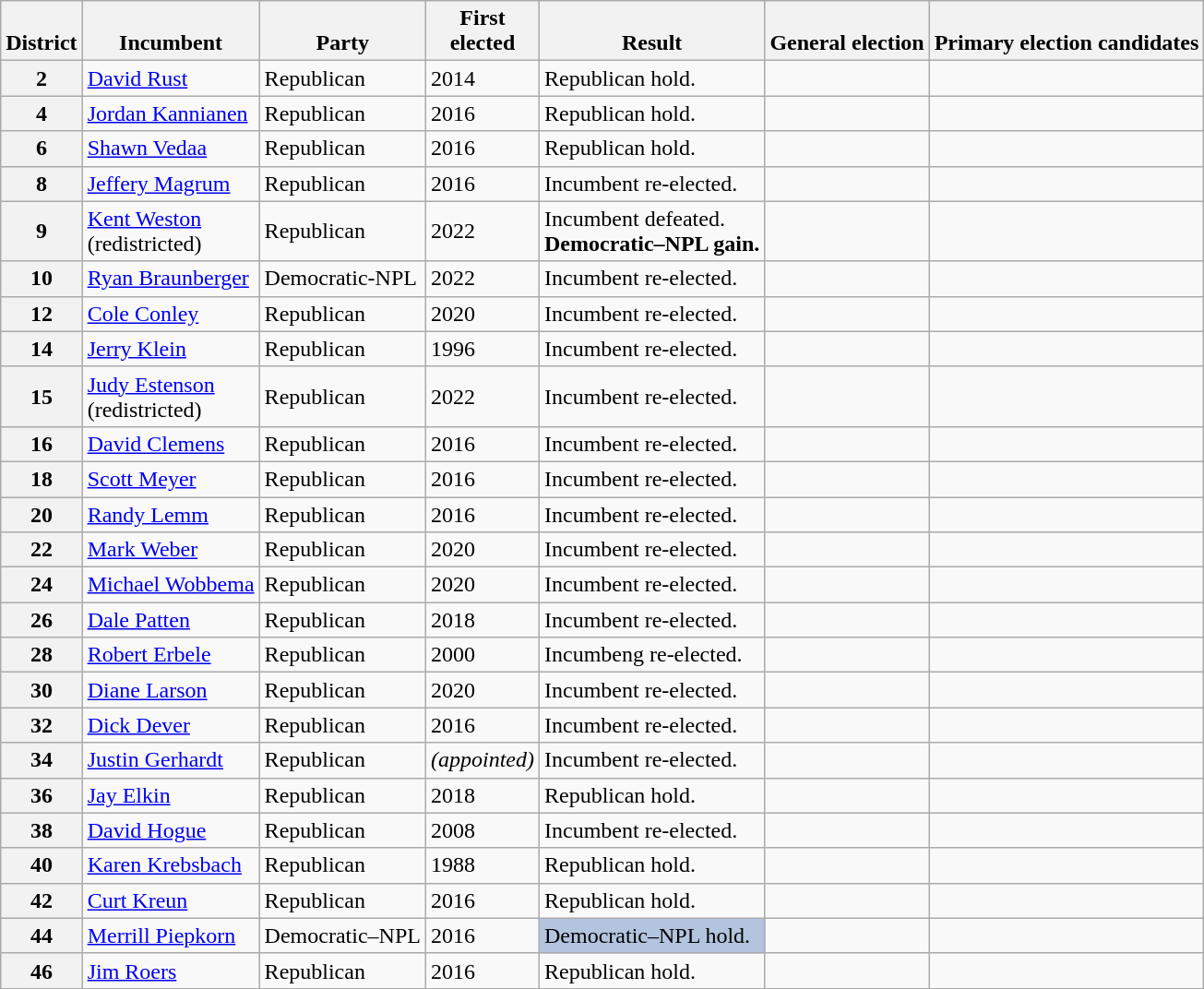<table class=wikitable>
<tr valign=bottom>
<th>District</th>
<th>Incumbent</th>
<th>Party</th>
<th>First<br>elected</th>
<th>Result</th>
<th>General election</th>
<th>Primary election candidates</th>
</tr>
<tr>
<th>2</th>
<td><a href='#'>David Rust</a></td>
<td>Republican</td>
<td>2014</td>
<td>Republican hold.</td>
<td nowrap></td>
<td nowrap></td>
</tr>
<tr>
<th>4</th>
<td><a href='#'>Jordan Kannianen</a></td>
<td>Republican</td>
<td>2016</td>
<td>Republican hold.</td>
<td nowrap></td>
<td nowrap></td>
</tr>
<tr>
<th>6</th>
<td><a href='#'>Shawn Vedaa</a></td>
<td>Republican</td>
<td>2016</td>
<td>Republican hold.</td>
<td nowrap></td>
<td nowrap></td>
</tr>
<tr>
<th>8</th>
<td><a href='#'>Jeffery Magrum</a></td>
<td>Republican</td>
<td>2016</td>
<td>Incumbent re-elected.</td>
<td nowrap></td>
<td nowrap></td>
</tr>
<tr>
<th>9</th>
<td><a href='#'>Kent Weston</a><br>(redistricted)</td>
<td>Republican</td>
<td>2022</td>
<td>Incumbent defeated.<strong><br>Democratic–NPL gain.</strong></td>
<td nowrap></td>
<td nowrap></td>
</tr>
<tr>
<th>10</th>
<td><a href='#'>Ryan Braunberger</a></td>
<td>Democratic-NPL</td>
<td>2022</td>
<td>Incumbent re-elected.</td>
<td nowrap></td>
<td nowrap></td>
</tr>
<tr>
<th>12</th>
<td><a href='#'>Cole Conley</a></td>
<td>Republican</td>
<td>2020</td>
<td>Incumbent re-elected.</td>
<td nowrap></td>
<td nowrap></td>
</tr>
<tr>
<th>14</th>
<td><a href='#'>Jerry Klein</a></td>
<td>Republican</td>
<td>1996</td>
<td>Incumbent re-elected.</td>
<td nowrap></td>
<td nowrap></td>
</tr>
<tr>
<th>15</th>
<td><a href='#'>Judy Estenson</a><br>(redistricted)</td>
<td>Republican</td>
<td>2022</td>
<td>Incumbent re-elected.</td>
<td nowrap></td>
<td nowrap></td>
</tr>
<tr>
<th>16</th>
<td><a href='#'>David Clemens</a></td>
<td>Republican</td>
<td>2016</td>
<td>Incumbent re-elected.</td>
<td nowrap></td>
<td nowrap></td>
</tr>
<tr>
<th>18</th>
<td><a href='#'>Scott Meyer</a></td>
<td>Republican</td>
<td>2016</td>
<td>Incumbent re-elected.</td>
<td nowrap></td>
<td nowrap></td>
</tr>
<tr>
<th>20</th>
<td><a href='#'>Randy Lemm</a></td>
<td>Republican</td>
<td>2016</td>
<td>Incumbent re-elected.</td>
<td nowrap></td>
<td nowrap></td>
</tr>
<tr>
<th>22</th>
<td><a href='#'>Mark Weber</a></td>
<td>Republican</td>
<td>2020</td>
<td>Incumbent re-elected.</td>
<td nowrap></td>
<td nowrap></td>
</tr>
<tr>
<th>24</th>
<td><a href='#'>Michael Wobbema</a></td>
<td>Republican</td>
<td>2020</td>
<td>Incumbent re-elected.</td>
<td nowrap></td>
<td nowrap></td>
</tr>
<tr>
<th>26</th>
<td><a href='#'>Dale Patten</a></td>
<td>Republican</td>
<td>2018</td>
<td>Incumbent re-elected.</td>
<td nowrap></td>
<td nowrap></td>
</tr>
<tr>
<th>28</th>
<td><a href='#'>Robert Erbele</a></td>
<td>Republican</td>
<td>2000</td>
<td>Incumbeng re-elected.</td>
<td nowrap></td>
<td nowrap></td>
</tr>
<tr>
<th>30</th>
<td><a href='#'>Diane Larson</a></td>
<td>Republican</td>
<td>2020</td>
<td>Incumbent re-elected.</td>
<td nowrap></td>
<td nowrap></td>
</tr>
<tr>
<th>32</th>
<td><a href='#'>Dick Dever</a></td>
<td>Republican</td>
<td>2016</td>
<td>Incumbent re-elected.</td>
<td nowrap></td>
<td nowrap></td>
</tr>
<tr>
<th>34</th>
<td><a href='#'>Justin Gerhardt</a></td>
<td>Republican</td>
<td><em>(appointed)</em></td>
<td>Incumbent re-elected.</td>
<td nowrap></td>
<td nowrap></td>
</tr>
<tr>
<th>36</th>
<td><a href='#'>Jay Elkin</a></td>
<td>Republican</td>
<td>2018</td>
<td>Republican hold.</td>
<td nowrap></td>
<td nowrap></td>
</tr>
<tr>
<th>38</th>
<td><a href='#'>David Hogue</a></td>
<td>Republican</td>
<td>2008</td>
<td>Incumbent re-elected.</td>
<td nowrap></td>
<td nowrap></td>
</tr>
<tr>
<th>40</th>
<td><a href='#'>Karen Krebsbach</a></td>
<td>Republican</td>
<td>1988</td>
<td>Republican hold.</td>
<td nowrap></td>
<td nowrap></td>
</tr>
<tr>
<th>42</th>
<td><a href='#'>Curt Kreun</a></td>
<td>Republican</td>
<td>2016</td>
<td>Republican hold.</td>
<td nowrap></td>
<td nowrap></td>
</tr>
<tr>
<th>44</th>
<td><a href='#'>Merrill Piepkorn</a></td>
<td>Democratic–NPL</td>
<td>2016</td>
<td style="background:#B2C4DE;">Democratic–NPL hold.</td>
<td nowrap></td>
<td nowrap></td>
</tr>
<tr>
<th>46</th>
<td><a href='#'>Jim Roers</a></td>
<td>Republican</td>
<td>2016</td>
<td>Republican hold.</td>
<td nowrap></td>
<td nowrap></td>
</tr>
</table>
